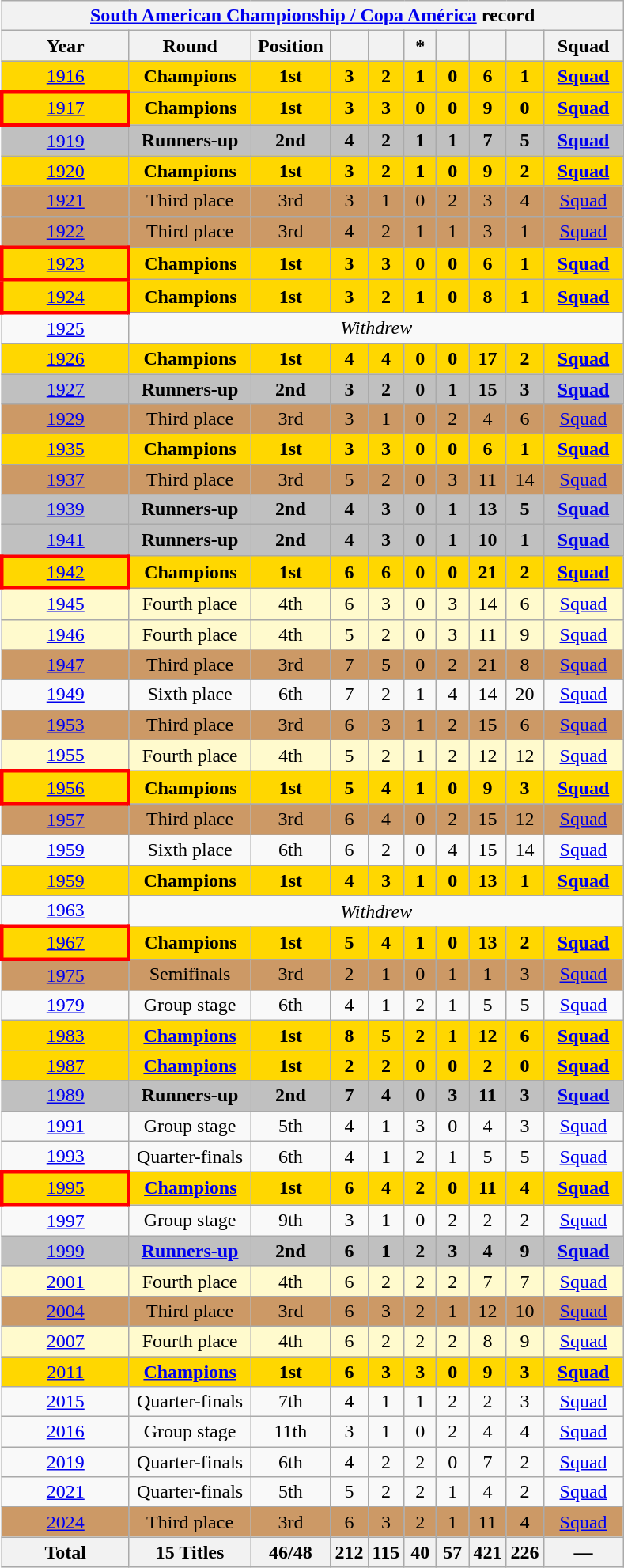<table class="wikitable" style="text-align:center">
<tr>
<th colspan=10><a href='#'>South American Championship / Copa América</a> record</th>
</tr>
<tr>
<th width=100>Year</th>
<th width=95>Round</th>
<th width=60>Position</th>
<th width=20></th>
<th width=20></th>
<th width=20>*</th>
<th width=20></th>
<th width=20></th>
<th width=20></th>
<th width=60>Squad</th>
</tr>
<tr style="background:Gold;">
<td> <a href='#'>1916</a></td>
<td><strong>Champions</strong></td>
<td><strong>1st</strong></td>
<td><strong>3</strong></td>
<td><strong>2</strong></td>
<td><strong>1</strong></td>
<td><strong>0</strong></td>
<td><strong>6</strong></td>
<td><strong>1</strong></td>
<td><strong><a href='#'>Squad</a></strong></td>
</tr>
<tr style="background:Gold;">
<td style="border: 3px solid red"> <a href='#'>1917</a></td>
<td><strong>Champions</strong></td>
<td><strong>1st</strong></td>
<td><strong>3</strong></td>
<td><strong>3</strong></td>
<td><strong>0</strong></td>
<td><strong>0</strong></td>
<td><strong>9</strong></td>
<td><strong>0</strong></td>
<td><strong><a href='#'>Squad</a></strong></td>
</tr>
<tr style="background:Silver;">
<td> <a href='#'>1919</a></td>
<td><strong>Runners-up</strong></td>
<td><strong>2nd</strong></td>
<td><strong>4</strong></td>
<td><strong>2</strong></td>
<td><strong>1</strong></td>
<td><strong>1</strong></td>
<td><strong>7</strong></td>
<td><strong>5</strong></td>
<td><strong><a href='#'>Squad</a></strong></td>
</tr>
<tr style="background:Gold;">
<td> <a href='#'>1920</a></td>
<td><strong>Champions</strong></td>
<td><strong>1st</strong></td>
<td><strong>3</strong></td>
<td><strong>2</strong></td>
<td><strong>1</strong></td>
<td><strong>0</strong></td>
<td><strong>9</strong></td>
<td><strong>2</strong></td>
<td><strong><a href='#'>Squad</a></strong></td>
</tr>
<tr style="background:#c96;">
<td> <a href='#'>1921</a></td>
<td>Third place</td>
<td>3rd</td>
<td>3</td>
<td>1</td>
<td>0</td>
<td>2</td>
<td>3</td>
<td>4</td>
<td><a href='#'>Squad</a></td>
</tr>
<tr style="background:#c96;">
<td> <a href='#'>1922</a></td>
<td>Third place</td>
<td>3rd</td>
<td>4</td>
<td>2</td>
<td>1</td>
<td>1</td>
<td>3</td>
<td>1</td>
<td><a href='#'>Squad</a></td>
</tr>
<tr style="background:Gold;">
<td style="border: 3px solid red"> <a href='#'>1923</a></td>
<td><strong>Champions</strong></td>
<td><strong>1st</strong></td>
<td><strong>3</strong></td>
<td><strong>3</strong></td>
<td><strong>0</strong></td>
<td><strong>0</strong></td>
<td><strong>6</strong></td>
<td><strong>1</strong></td>
<td><strong><a href='#'>Squad</a></strong></td>
</tr>
<tr style="background:Gold;">
<td style="border: 3px solid red"> <a href='#'>1924</a></td>
<td><strong>Champions</strong></td>
<td><strong>1st</strong></td>
<td><strong>3</strong></td>
<td><strong>2</strong></td>
<td><strong>1</strong></td>
<td><strong>0</strong></td>
<td><strong>8</strong></td>
<td><strong>1</strong></td>
<td><strong><a href='#'>Squad</a></strong></td>
</tr>
<tr>
<td> <a href='#'>1925</a></td>
<td colspan=9><em>Withdrew</em></td>
</tr>
<tr style="background:Gold;">
<td> <a href='#'>1926</a></td>
<td><strong>Champions</strong></td>
<td><strong>1st</strong></td>
<td><strong>4</strong></td>
<td><strong>4</strong></td>
<td><strong>0</strong></td>
<td><strong>0</strong></td>
<td><strong>17</strong></td>
<td><strong>2</strong></td>
<td><strong><a href='#'>Squad</a></strong></td>
</tr>
<tr style="background:Silver;">
<td> <a href='#'>1927</a></td>
<td><strong>Runners-up</strong></td>
<td><strong>2nd</strong></td>
<td><strong>3</strong></td>
<td><strong>2</strong></td>
<td><strong>0</strong></td>
<td><strong>1</strong></td>
<td><strong>15</strong></td>
<td><strong>3</strong></td>
<td><strong><a href='#'>Squad</a></strong></td>
</tr>
<tr style="background:#c96;">
<td> <a href='#'>1929</a></td>
<td>Third place</td>
<td>3rd</td>
<td>3</td>
<td>1</td>
<td>0</td>
<td>2</td>
<td>4</td>
<td>6</td>
<td><a href='#'>Squad</a></td>
</tr>
<tr style="background:Gold;">
<td> <a href='#'>1935</a></td>
<td><strong>Champions</strong></td>
<td><strong>1st</strong></td>
<td><strong>3</strong></td>
<td><strong>3</strong></td>
<td><strong>0</strong></td>
<td><strong>0</strong></td>
<td><strong>6</strong></td>
<td><strong>1</strong></td>
<td><strong><a href='#'>Squad</a></strong></td>
</tr>
<tr style="background:#c96;">
<td> <a href='#'>1937</a></td>
<td>Third place</td>
<td>3rd</td>
<td>5</td>
<td>2</td>
<td>0</td>
<td>3</td>
<td>11</td>
<td>14</td>
<td><a href='#'>Squad</a></td>
</tr>
<tr style="background:Silver;">
<td> <a href='#'>1939</a></td>
<td><strong>Runners-up</strong></td>
<td><strong>2nd</strong></td>
<td><strong>4</strong></td>
<td><strong>3</strong></td>
<td><strong>0</strong></td>
<td><strong>1</strong></td>
<td><strong>13</strong></td>
<td><strong>5</strong></td>
<td><strong><a href='#'>Squad</a></strong></td>
</tr>
<tr style="background:Silver;">
<td> <a href='#'>1941</a></td>
<td><strong>Runners-up</strong></td>
<td><strong>2nd</strong></td>
<td><strong>4</strong></td>
<td><strong>3</strong></td>
<td><strong>0</strong></td>
<td><strong>1</strong></td>
<td><strong>10</strong></td>
<td><strong>1</strong></td>
<td><strong><a href='#'>Squad</a></strong></td>
</tr>
<tr style="background:Gold;">
<td style="border: 3px solid red"> <a href='#'>1942</a></td>
<td><strong>Champions</strong></td>
<td><strong>1st</strong></td>
<td><strong>6</strong></td>
<td><strong>6</strong></td>
<td><strong>0</strong></td>
<td><strong>0</strong></td>
<td><strong>21</strong></td>
<td><strong>2</strong></td>
<td><strong><a href='#'>Squad</a></strong></td>
</tr>
<tr style="background:#fffacd">
<td> <a href='#'>1945</a></td>
<td>Fourth place</td>
<td>4th</td>
<td>6</td>
<td>3</td>
<td>0</td>
<td>3</td>
<td>14</td>
<td>6</td>
<td><a href='#'>Squad</a></td>
</tr>
<tr style="background:#fffacd">
<td> <a href='#'>1946</a></td>
<td>Fourth place</td>
<td>4th</td>
<td>5</td>
<td>2</td>
<td>0</td>
<td>3</td>
<td>11</td>
<td>9</td>
<td><a href='#'>Squad</a></td>
</tr>
<tr style="background:#c96;">
<td> <a href='#'>1947</a></td>
<td>Third place</td>
<td>3rd</td>
<td>7</td>
<td>5</td>
<td>0</td>
<td>2</td>
<td>21</td>
<td>8</td>
<td><a href='#'>Squad</a></td>
</tr>
<tr>
<td> <a href='#'>1949</a></td>
<td>Sixth place</td>
<td>6th</td>
<td>7</td>
<td>2</td>
<td>1</td>
<td>4</td>
<td>14</td>
<td>20</td>
<td><a href='#'>Squad</a></td>
</tr>
<tr style="background:#c96;">
<td> <a href='#'>1953</a></td>
<td>Third place</td>
<td>3rd</td>
<td>6</td>
<td>3</td>
<td>1</td>
<td>2</td>
<td>15</td>
<td>6</td>
<td><a href='#'>Squad</a></td>
</tr>
<tr style="background:#fffacd">
<td> <a href='#'>1955</a></td>
<td>Fourth place</td>
<td>4th</td>
<td>5</td>
<td>2</td>
<td>1</td>
<td>2</td>
<td>12</td>
<td>12</td>
<td><a href='#'>Squad</a></td>
</tr>
<tr style="background:Gold;">
<td style="border: 3px solid red"> <a href='#'>1956</a></td>
<td><strong>Champions</strong></td>
<td><strong>1st</strong></td>
<td><strong>5</strong></td>
<td><strong>4</strong></td>
<td><strong>1</strong></td>
<td><strong>0</strong></td>
<td><strong>9</strong></td>
<td><strong>3</strong></td>
<td><strong><a href='#'>Squad</a></strong></td>
</tr>
<tr style="background:#c96;">
<td> <a href='#'>1957</a></td>
<td>Third place</td>
<td>3rd</td>
<td>6</td>
<td>4</td>
<td>0</td>
<td>2</td>
<td>15</td>
<td>12</td>
<td><a href='#'>Squad</a></td>
</tr>
<tr>
<td> <a href='#'>1959</a></td>
<td>Sixth place</td>
<td>6th</td>
<td>6</td>
<td>2</td>
<td>0</td>
<td>4</td>
<td>15</td>
<td>14</td>
<td><a href='#'>Squad</a></td>
</tr>
<tr style="background:Gold;">
<td> <a href='#'>1959</a></td>
<td><strong>Champions</strong></td>
<td><strong>1st</strong></td>
<td><strong>4</strong></td>
<td><strong>3</strong></td>
<td><strong>1</strong></td>
<td><strong>0</strong></td>
<td><strong>13</strong></td>
<td><strong>1</strong></td>
<td><strong><a href='#'>Squad</a></strong></td>
</tr>
<tr>
<td> <a href='#'>1963</a></td>
<td colspan=9><em>Withdrew</em></td>
</tr>
<tr style="background:Gold;">
<td style="border: 3px solid red"> <a href='#'>1967</a></td>
<td><strong>Champions</strong></td>
<td><strong>1st</strong></td>
<td><strong>5</strong></td>
<td><strong>4</strong></td>
<td><strong>1</strong></td>
<td><strong>0</strong></td>
<td><strong>13</strong></td>
<td><strong>2</strong></td>
<td><strong><a href='#'>Squad</a></strong></td>
</tr>
<tr style="background:#c96;">
<td><a href='#'>1975</a></td>
<td>Semifinals</td>
<td>3rd</td>
<td>2</td>
<td>1</td>
<td>0</td>
<td>1</td>
<td>1</td>
<td>3</td>
<td><a href='#'>Squad</a></td>
</tr>
<tr>
<td><a href='#'>1979</a></td>
<td>Group stage</td>
<td>6th</td>
<td>4</td>
<td>1</td>
<td>2</td>
<td>1</td>
<td>5</td>
<td>5</td>
<td><a href='#'>Squad</a></td>
</tr>
<tr style="background:Gold;">
<td><a href='#'>1983</a></td>
<td><strong><a href='#'>Champions</a></strong></td>
<td><strong>1st</strong></td>
<td><strong>8</strong></td>
<td><strong>5</strong></td>
<td><strong>2</strong></td>
<td><strong>1</strong></td>
<td><strong>12</strong></td>
<td><strong>6</strong></td>
<td><strong><a href='#'>Squad</a></strong></td>
</tr>
<tr style="background:Gold;">
<td> <a href='#'>1987</a></td>
<td><strong><a href='#'>Champions</a></strong></td>
<td><strong>1st</strong></td>
<td><strong>2</strong></td>
<td><strong>2</strong></td>
<td><strong>0</strong></td>
<td><strong>0</strong></td>
<td><strong>2</strong></td>
<td><strong>0</strong></td>
<td><strong><a href='#'>Squad</a></strong></td>
</tr>
<tr style="background:Silver;">
<td> <a href='#'>1989</a></td>
<td><strong>Runners-up</strong></td>
<td><strong>2nd</strong></td>
<td><strong>7</strong></td>
<td><strong>4</strong></td>
<td><strong>0</strong></td>
<td><strong>3</strong></td>
<td><strong>11</strong></td>
<td><strong>3</strong></td>
<td><strong><a href='#'>Squad</a></strong></td>
</tr>
<tr>
<td> <a href='#'>1991</a></td>
<td>Group stage</td>
<td>5th</td>
<td>4</td>
<td>1</td>
<td>3</td>
<td>0</td>
<td>4</td>
<td>3</td>
<td><a href='#'>Squad</a></td>
</tr>
<tr>
<td> <a href='#'>1993</a></td>
<td>Quarter-finals</td>
<td>6th</td>
<td>4</td>
<td>1</td>
<td>2</td>
<td>1</td>
<td>5</td>
<td>5</td>
<td><a href='#'>Squad</a></td>
</tr>
<tr style="background:Gold;">
<td style="border: 3px solid red"> <a href='#'>1995</a></td>
<td><strong><a href='#'>Champions</a></strong></td>
<td><strong>1st</strong></td>
<td><strong>6</strong></td>
<td><strong>4</strong></td>
<td><strong>2</strong></td>
<td><strong>0</strong></td>
<td><strong>11</strong></td>
<td><strong>4</strong></td>
<td><strong><a href='#'>Squad</a></strong></td>
</tr>
<tr>
<td> <a href='#'>1997</a></td>
<td>Group stage</td>
<td>9th</td>
<td>3</td>
<td>1</td>
<td>0</td>
<td>2</td>
<td>2</td>
<td>2</td>
<td><a href='#'>Squad</a></td>
</tr>
<tr style="background:Silver;">
<td> <a href='#'>1999</a></td>
<td><strong><a href='#'>Runners-up</a></strong></td>
<td><strong>2nd</strong></td>
<td><strong>6</strong></td>
<td><strong>1</strong></td>
<td><strong>2</strong></td>
<td><strong>3</strong></td>
<td><strong>4</strong></td>
<td><strong>9</strong></td>
<td><strong><a href='#'>Squad</a></strong></td>
</tr>
<tr style="background:#fffacd">
<td> <a href='#'>2001</a></td>
<td>Fourth place</td>
<td>4th</td>
<td>6</td>
<td>2</td>
<td>2</td>
<td>2</td>
<td>7</td>
<td>7</td>
<td><a href='#'>Squad</a></td>
</tr>
<tr style="background:#c96;">
<td> <a href='#'>2004</a></td>
<td>Third place</td>
<td>3rd</td>
<td>6</td>
<td>3</td>
<td>2</td>
<td>1</td>
<td>12</td>
<td>10</td>
<td><a href='#'>Squad</a></td>
</tr>
<tr style="background:#fffacd">
<td> <a href='#'>2007</a></td>
<td>Fourth place</td>
<td>4th</td>
<td>6</td>
<td>2</td>
<td>2</td>
<td>2</td>
<td>8</td>
<td>9</td>
<td><a href='#'>Squad</a></td>
</tr>
<tr style="background:Gold;">
<td> <a href='#'>2011</a></td>
<td><strong><a href='#'>Champions</a></strong></td>
<td><strong>1st</strong></td>
<td><strong>6</strong></td>
<td><strong>3</strong></td>
<td><strong>3</strong></td>
<td><strong>0</strong></td>
<td><strong>9</strong></td>
<td><strong>3</strong></td>
<td><strong><a href='#'>Squad</a></strong></td>
</tr>
<tr>
<td> <a href='#'>2015</a></td>
<td>Quarter-finals</td>
<td>7th</td>
<td>4</td>
<td>1</td>
<td>1</td>
<td>2</td>
<td>2</td>
<td>3</td>
<td><a href='#'>Squad</a></td>
</tr>
<tr>
<td> <a href='#'>2016</a></td>
<td>Group stage</td>
<td>11th</td>
<td>3</td>
<td>1</td>
<td>0</td>
<td>2</td>
<td>4</td>
<td>4</td>
<td><a href='#'>Squad</a></td>
</tr>
<tr>
<td> <a href='#'>2019</a></td>
<td>Quarter-finals</td>
<td>6th</td>
<td>4</td>
<td>2</td>
<td>2</td>
<td>0</td>
<td>7</td>
<td>2</td>
<td><a href='#'>Squad</a></td>
</tr>
<tr>
<td> <a href='#'>2021</a></td>
<td>Quarter-finals</td>
<td>5th</td>
<td>5</td>
<td>2</td>
<td>2</td>
<td>1</td>
<td>4</td>
<td>2</td>
<td><a href='#'>Squad</a></td>
</tr>
<tr style="background:#c96;">
<td> <a href='#'>2024</a></td>
<td>Third place</td>
<td>3rd</td>
<td>6</td>
<td>3</td>
<td>2</td>
<td>1</td>
<td>11</td>
<td>4</td>
<td><a href='#'>Squad</a></td>
</tr>
<tr>
<th>Total</th>
<th>15 Titles</th>
<th>46/48</th>
<th>212</th>
<th>115</th>
<th>40</th>
<th>57</th>
<th>421</th>
<th>226</th>
<th>—</th>
</tr>
</table>
